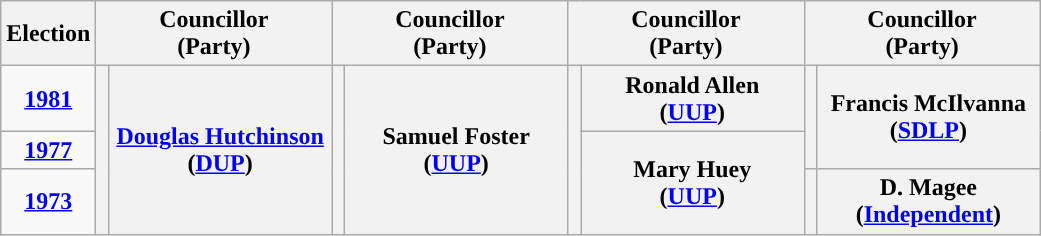<table class="wikitable" style="text-align:center">
<tr>
<th scope="col" width="50">Election</th>
<th scope="col" width="150" colspan = "2">Councillor<br> (Party)</th>
<th scope="col" width="150" colspan = "2">Councillor<br> (Party)</th>
<th scope="col" width="150" colspan = "2">Councillor<br> (Party)</th>
<th scope="col" width="150" colspan = "2">Councillor<br> (Party)</th>
</tr>
<tr>
<td><strong><a href='#'>1981</a></strong></td>
<th rowspan="3" width="1" style="background-color: "></th>
<th rowspan = "3"><a href='#'>Douglas Hutchinson</a> <br> (<a href='#'>DUP</a>)</th>
<th rowspan="3" width="1" style="background-color: "></th>
<th rowspan = "3">Samuel Foster <br> (<a href='#'>UUP</a>)</th>
<th rowspan="3" width="1" style="background-color: "></th>
<th rowspan = "1">Ronald Allen <br> (<a href='#'>UUP</a>)</th>
<th rowspan="2" width="1" style="background-color: "></th>
<th rowspan = "2">Francis McIlvanna <br> (<a href='#'>SDLP</a>)</th>
</tr>
<tr>
<td><strong><a href='#'>1977</a></strong></td>
<th rowspan = "2">Mary Huey <br> (<a href='#'>UUP</a>)</th>
</tr>
<tr>
<td><strong><a href='#'>1973</a></strong></td>
<th rowspan="1" width="1" style="background-color: "></th>
<th rowspan = "1">D. Magee <br> (<a href='#'>Independent</a>)</th>
</tr>
</table>
